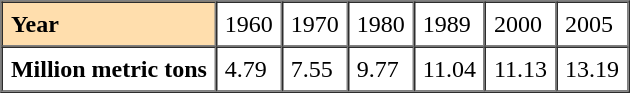<table border="1" cellpadding="5" cellspacing="0" style="margin:auto;">
<tr>
<td style="background:#ffdead;"><strong>Year</strong></td>
<td>1960</td>
<td>1970</td>
<td>1980</td>
<td>1989</td>
<td>2000</td>
<td>2005</td>
</tr>
<tr>
<td><strong>Million metric tons</strong></td>
<td>4.79</td>
<td>7.55</td>
<td>9.77</td>
<td>11.04</td>
<td>11.13</td>
<td>13.19</td>
</tr>
</table>
